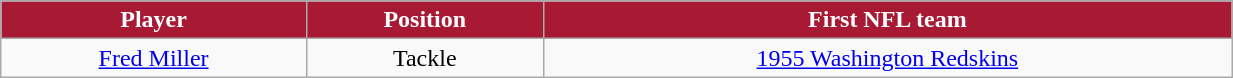<table class="wikitable" width="65%">
<tr align="center"  style="background:#A81933;color:#FFFFFF;">
<td><strong>Player</strong></td>
<td><strong>Position</strong></td>
<td><strong>First NFL team</strong></td>
</tr>
<tr align="center" bgcolor="">
<td><a href='#'>Fred Miller</a></td>
<td>Tackle</td>
<td><a href='#'>1955 Washington Redskins</a></td>
</tr>
</table>
